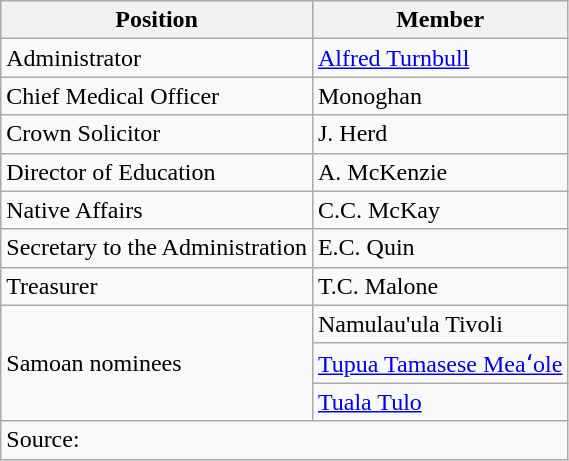<table class=wikitable>
<tr>
<th>Position</th>
<th>Member</th>
</tr>
<tr>
<td>Administrator</td>
<td><a href='#'>Alfred Turnbull</a></td>
</tr>
<tr>
<td>Chief Medical Officer</td>
<td>Monoghan</td>
</tr>
<tr>
<td>Crown Solicitor</td>
<td>J. Herd</td>
</tr>
<tr>
<td>Director of Education</td>
<td>A. McKenzie</td>
</tr>
<tr>
<td>Native Affairs</td>
<td>C.C. McKay</td>
</tr>
<tr>
<td>Secretary to the Administration</td>
<td>E.C. Quin</td>
</tr>
<tr>
<td>Treasurer</td>
<td>T.C. Malone</td>
</tr>
<tr>
<td rowspan=3>Samoan nominees</td>
<td>Namulau'ula Tivoli</td>
</tr>
<tr>
<td><a href='#'>Tupua Tamasese Meaʻole</a></td>
</tr>
<tr>
<td><a href='#'>Tuala Tulo</a></td>
</tr>
<tr>
<td align=left colspan=2>Source: </td>
</tr>
</table>
